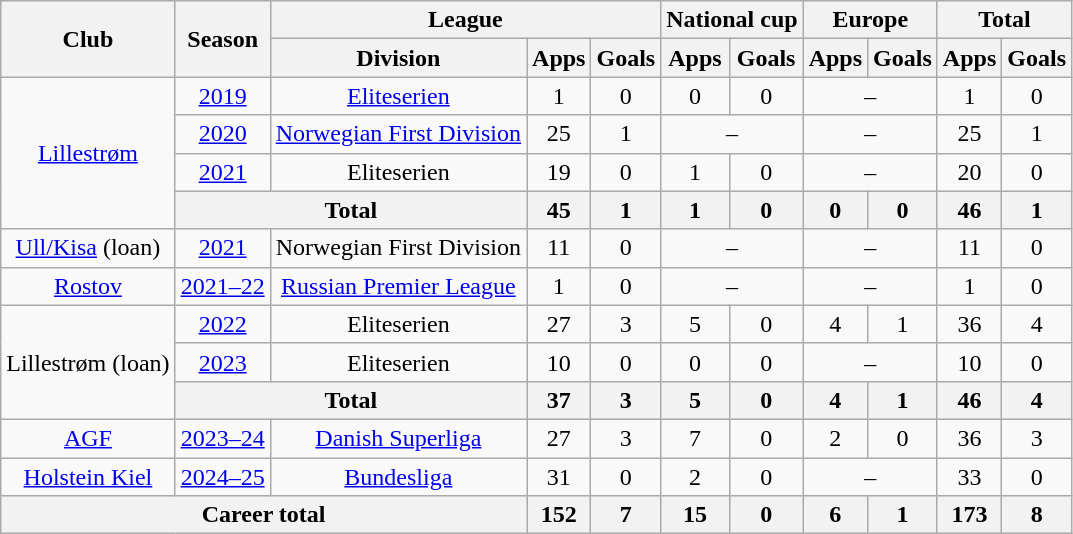<table class="wikitable" style="text-align:center">
<tr>
<th rowspan="2">Club</th>
<th rowspan="2">Season</th>
<th colspan="3">League</th>
<th colspan="2">National cup</th>
<th colspan="2">Europe</th>
<th colspan="2">Total</th>
</tr>
<tr>
<th>Division</th>
<th>Apps</th>
<th>Goals</th>
<th>Apps</th>
<th>Goals</th>
<th>Apps</th>
<th>Goals</th>
<th>Apps</th>
<th>Goals</th>
</tr>
<tr>
<td rowspan="4"><a href='#'>Lillestrøm</a></td>
<td><a href='#'>2019</a></td>
<td><a href='#'>Eliteserien</a></td>
<td>1</td>
<td>0</td>
<td>0</td>
<td>0</td>
<td colspan="2">–</td>
<td>1</td>
<td>0</td>
</tr>
<tr>
<td><a href='#'>2020</a></td>
<td><a href='#'>Norwegian First Division</a></td>
<td>25</td>
<td>1</td>
<td colspan="2">–</td>
<td colspan="2">–</td>
<td>25</td>
<td>1</td>
</tr>
<tr>
<td><a href='#'>2021</a></td>
<td>Eliteserien</td>
<td>19</td>
<td>0</td>
<td>1</td>
<td>0</td>
<td colspan="2">–</td>
<td>20</td>
<td>0</td>
</tr>
<tr>
<th colspan="2">Total</th>
<th>45</th>
<th>1</th>
<th>1</th>
<th>0</th>
<th>0</th>
<th>0</th>
<th>46</th>
<th>1</th>
</tr>
<tr>
<td><a href='#'>Ull/Kisa</a> (loan)</td>
<td><a href='#'>2021</a></td>
<td>Norwegian First Division</td>
<td>11</td>
<td>0</td>
<td colspan="2">–</td>
<td colspan="2">–</td>
<td>11</td>
<td>0</td>
</tr>
<tr>
<td><a href='#'>Rostov</a></td>
<td><a href='#'>2021–22</a></td>
<td><a href='#'>Russian Premier League</a></td>
<td>1</td>
<td>0</td>
<td colspan="2">–</td>
<td colspan="2">–</td>
<td>1</td>
<td>0</td>
</tr>
<tr>
<td rowspan="3">Lillestrøm (loan)</td>
<td><a href='#'>2022</a></td>
<td>Eliteserien</td>
<td>27</td>
<td>3</td>
<td>5</td>
<td>0</td>
<td>4</td>
<td>1</td>
<td>36</td>
<td>4</td>
</tr>
<tr>
<td><a href='#'>2023</a></td>
<td>Eliteserien</td>
<td>10</td>
<td>0</td>
<td>0</td>
<td>0</td>
<td colspan="2">–</td>
<td>10</td>
<td>0</td>
</tr>
<tr>
<th colspan="2">Total</th>
<th>37</th>
<th>3</th>
<th>5</th>
<th>0</th>
<th>4</th>
<th>1</th>
<th>46</th>
<th>4</th>
</tr>
<tr>
<td><a href='#'>AGF</a></td>
<td><a href='#'>2023–24</a></td>
<td><a href='#'>Danish Superliga</a></td>
<td>27</td>
<td>3</td>
<td>7</td>
<td>0</td>
<td>2</td>
<td>0</td>
<td>36</td>
<td>3</td>
</tr>
<tr>
<td><a href='#'>Holstein Kiel</a></td>
<td><a href='#'>2024–25</a></td>
<td><a href='#'>Bundesliga</a></td>
<td>31</td>
<td>0</td>
<td>2</td>
<td>0</td>
<td colspan="2">–</td>
<td>33</td>
<td>0</td>
</tr>
<tr>
<th colspan="3">Career total</th>
<th>152</th>
<th>7</th>
<th>15</th>
<th>0</th>
<th>6</th>
<th>1</th>
<th>173</th>
<th>8</th>
</tr>
</table>
